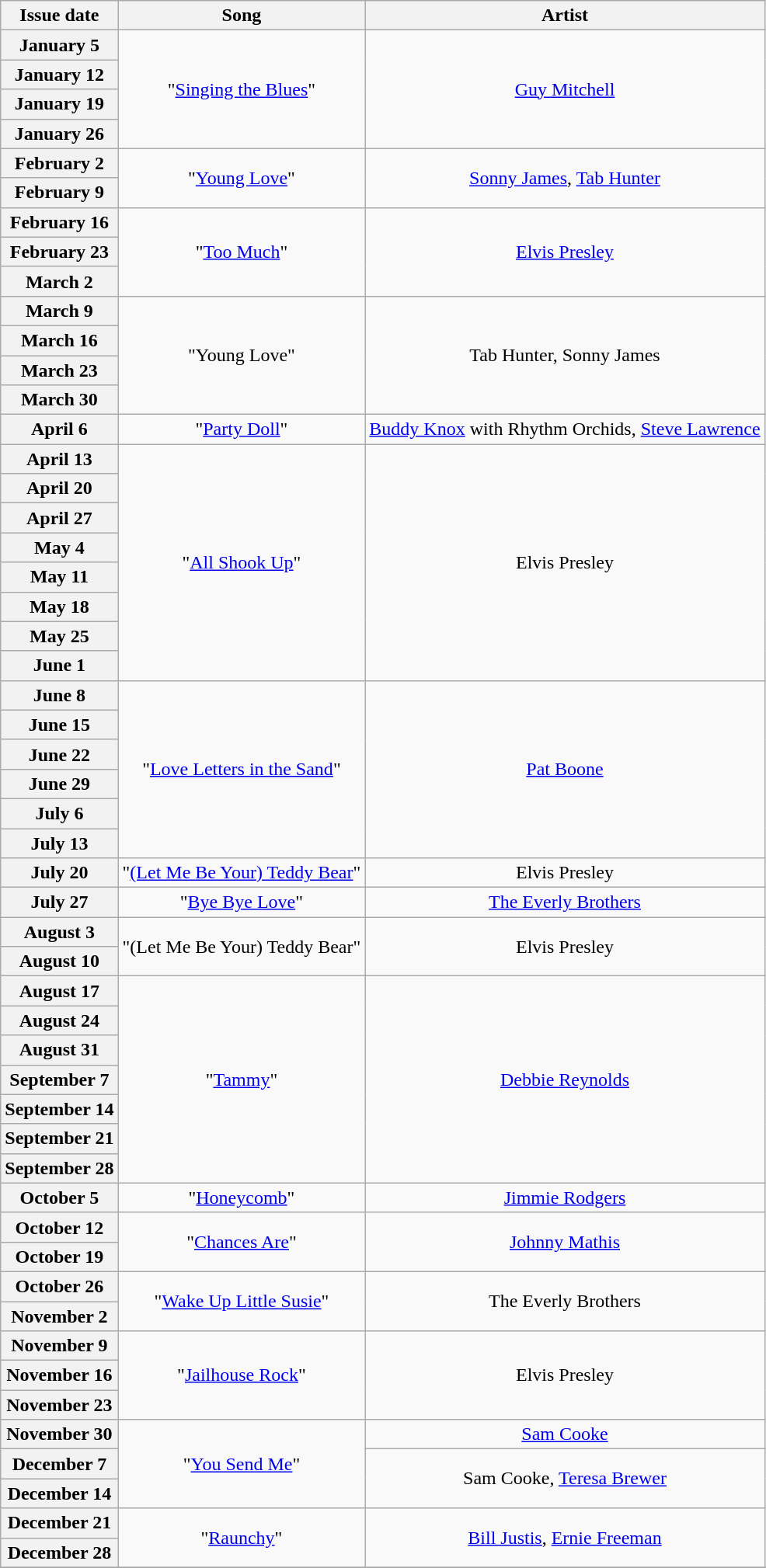<table class="wikitable plainrowheaders" style="text-align: center">
<tr>
<th>Issue date</th>
<th>Song</th>
<th>Artist</th>
</tr>
<tr>
<th scope="row">January 5</th>
<td rowspan=4>"<a href='#'>Singing the Blues</a>"</td>
<td rowspan=4><a href='#'>Guy Mitchell</a></td>
</tr>
<tr>
<th scope="row">January 12</th>
</tr>
<tr>
<th scope="row">January 19</th>
</tr>
<tr>
<th scope="row">January 26</th>
</tr>
<tr>
<th scope="row">February 2</th>
<td rowspan=2>"<a href='#'>Young Love</a>"</td>
<td rowspan=2><a href='#'>Sonny James</a>, <a href='#'>Tab Hunter</a></td>
</tr>
<tr>
<th scope="row">February 9</th>
</tr>
<tr>
<th scope="row">February 16</th>
<td rowspan=3>"<a href='#'>Too Much</a>"</td>
<td rowspan=3><a href='#'>Elvis Presley</a></td>
</tr>
<tr>
<th scope="row">February 23</th>
</tr>
<tr>
<th scope="row">March 2</th>
</tr>
<tr>
<th scope="row">March 9</th>
<td rowspan=4>"Young Love"</td>
<td rowspan=4>Tab Hunter, Sonny James</td>
</tr>
<tr>
<th scope="row">March 16</th>
</tr>
<tr>
<th scope="row">March 23</th>
</tr>
<tr>
<th scope="row">March 30</th>
</tr>
<tr>
<th scope="row">April 6</th>
<td>"<a href='#'>Party Doll</a>"</td>
<td><a href='#'>Buddy Knox</a> with Rhythm Orchids, <a href='#'>Steve Lawrence</a></td>
</tr>
<tr>
<th scope="row">April 13</th>
<td rowspan=8>"<a href='#'>All Shook Up</a>"</td>
<td rowspan=8>Elvis Presley</td>
</tr>
<tr>
<th scope="row">April 20</th>
</tr>
<tr>
<th scope="row">April 27</th>
</tr>
<tr>
<th scope="row">May 4</th>
</tr>
<tr>
<th scope="row">May 11</th>
</tr>
<tr>
<th scope="row">May 18</th>
</tr>
<tr>
<th scope="row">May 25</th>
</tr>
<tr>
<th scope="row">June 1</th>
</tr>
<tr>
<th scope="row">June 8</th>
<td rowspan=6>"<a href='#'>Love Letters in the Sand</a>"</td>
<td rowspan=6><a href='#'>Pat Boone</a></td>
</tr>
<tr>
<th scope="row">June 15</th>
</tr>
<tr>
<th scope="row">June 22</th>
</tr>
<tr>
<th scope="row">June 29</th>
</tr>
<tr>
<th scope="row">July 6</th>
</tr>
<tr>
<th scope="row">July 13</th>
</tr>
<tr>
<th scope="row">July 20</th>
<td>"<a href='#'>(Let Me Be Your) Teddy Bear</a>"</td>
<td>Elvis Presley</td>
</tr>
<tr>
<th scope="row">July 27</th>
<td>"<a href='#'>Bye Bye Love</a>"</td>
<td><a href='#'>The Everly Brothers</a></td>
</tr>
<tr>
<th scope="row">August 3</th>
<td rowspan=2>"(Let Me Be Your) Teddy Bear"</td>
<td rowspan=2>Elvis Presley</td>
</tr>
<tr>
<th scope="row">August 10</th>
</tr>
<tr>
<th scope="row">August 17</th>
<td rowspan=7>"<a href='#'>Tammy</a>"</td>
<td rowspan=7><a href='#'>Debbie Reynolds</a></td>
</tr>
<tr>
<th scope="row">August 24</th>
</tr>
<tr>
<th scope="row">August 31</th>
</tr>
<tr>
<th scope="row">September 7</th>
</tr>
<tr>
<th scope="row">September 14</th>
</tr>
<tr>
<th scope="row">September 21</th>
</tr>
<tr>
<th scope="row">September 28</th>
</tr>
<tr>
<th scope="row">October 5</th>
<td>"<a href='#'>Honeycomb</a>"</td>
<td><a href='#'>Jimmie Rodgers</a></td>
</tr>
<tr>
<th scope="row">October 12</th>
<td rowspan=2>"<a href='#'>Chances Are</a>"</td>
<td rowspan=2><a href='#'>Johnny Mathis</a></td>
</tr>
<tr>
<th scope="row">October 19</th>
</tr>
<tr>
<th scope="row">October 26</th>
<td rowspan=2>"<a href='#'>Wake Up Little Susie</a>"</td>
<td rowspan=2>The Everly Brothers</td>
</tr>
<tr>
<th scope="row">November 2</th>
</tr>
<tr>
<th scope="row">November 9</th>
<td rowspan=3>"<a href='#'>Jailhouse Rock</a>"</td>
<td rowspan=3>Elvis Presley</td>
</tr>
<tr>
<th scope="row">November 16</th>
</tr>
<tr>
<th scope="row">November 23</th>
</tr>
<tr>
<th scope="row">November 30</th>
<td rowspan=3>"<a href='#'>You Send Me</a>"</td>
<td><a href='#'>Sam Cooke</a></td>
</tr>
<tr>
<th scope="row">December 7</th>
<td rowspan=2>Sam Cooke, <a href='#'>Teresa Brewer</a></td>
</tr>
<tr>
<th scope="row">December 14</th>
</tr>
<tr>
<th scope="row">December 21</th>
<td rowspan=2>"<a href='#'>Raunchy</a>"</td>
<td rowspan=2><a href='#'>Bill Justis</a>, <a href='#'>Ernie Freeman</a></td>
</tr>
<tr>
<th scope="row">December 28</th>
</tr>
<tr>
</tr>
</table>
